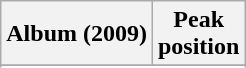<table class="wikitable sortable plainrowheaders">
<tr>
<th scope="col">Album (2009)</th>
<th scope="col">Peak<br>position</th>
</tr>
<tr>
</tr>
<tr>
</tr>
</table>
